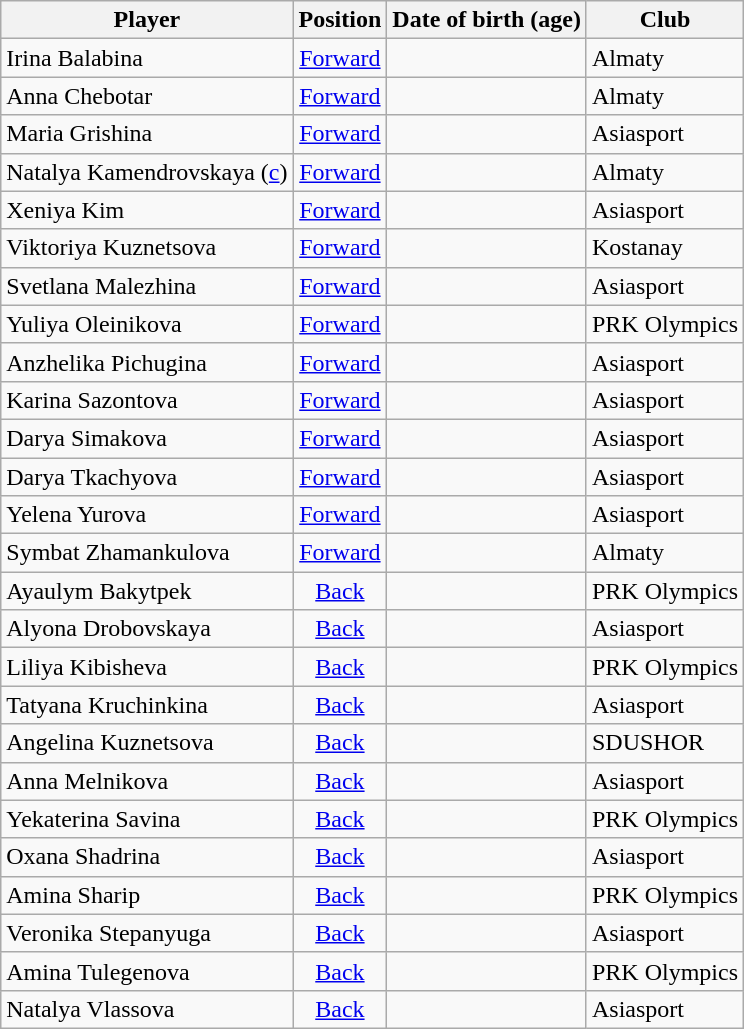<table class="wikitable">
<tr>
<th>Player</th>
<th>Position</th>
<th>Date of birth (age)</th>
<th>Club</th>
</tr>
<tr>
<td>Irina Balabina</td>
<td align="center"><a href='#'>Forward</a></td>
<td></td>
<td>Almaty</td>
</tr>
<tr>
<td>Anna Chebotar</td>
<td align="center"><a href='#'>Forward</a></td>
<td></td>
<td>Almaty</td>
</tr>
<tr>
<td>Maria Grishina</td>
<td align="center"><a href='#'>Forward</a></td>
<td></td>
<td>Asiasport</td>
</tr>
<tr>
<td>Natalya Kamendrovskaya (<a href='#'>c</a>)</td>
<td align="center"><a href='#'>Forward</a></td>
<td></td>
<td>Almaty</td>
</tr>
<tr>
<td>Xeniya Kim</td>
<td align="center"><a href='#'>Forward</a></td>
<td></td>
<td>Asiasport</td>
</tr>
<tr>
<td>Viktoriya Kuznetsova</td>
<td align="center"><a href='#'>Forward</a></td>
<td></td>
<td>Kostanay</td>
</tr>
<tr>
<td>Svetlana Malezhina</td>
<td align="center"><a href='#'>Forward</a></td>
<td></td>
<td>Asiasport</td>
</tr>
<tr>
<td>Yuliya Oleinikova</td>
<td align="center"><a href='#'>Forward</a></td>
<td></td>
<td>PRK Olympics</td>
</tr>
<tr>
<td>Anzhelika Pichugina</td>
<td align="center"><a href='#'>Forward</a></td>
<td></td>
<td>Asiasport</td>
</tr>
<tr>
<td>Karina Sazontova</td>
<td align="center"><a href='#'>Forward</a></td>
<td></td>
<td>Asiasport</td>
</tr>
<tr>
<td>Darya Simakova</td>
<td align="center"><a href='#'>Forward</a></td>
<td></td>
<td>Asiasport</td>
</tr>
<tr>
<td>Darya Tkachyova</td>
<td align="center"><a href='#'>Forward</a></td>
<td></td>
<td>Asiasport</td>
</tr>
<tr>
<td>Yelena Yurova</td>
<td align="center"><a href='#'>Forward</a></td>
<td></td>
<td>Asiasport</td>
</tr>
<tr>
<td>Symbat Zhamankulova</td>
<td align="center"><a href='#'>Forward</a></td>
<td></td>
<td>Almaty</td>
</tr>
<tr>
<td>Ayaulym Bakytpek</td>
<td align="center"><a href='#'>Back</a></td>
<td></td>
<td>PRK Olympics</td>
</tr>
<tr>
<td>Alyona Drobovskaya</td>
<td align="center"><a href='#'>Back</a></td>
<td></td>
<td>Asiasport</td>
</tr>
<tr>
<td>Liliya Kibisheva</td>
<td align="center"><a href='#'>Back</a></td>
<td></td>
<td>PRK Olympics</td>
</tr>
<tr>
<td>Tatyana Kruchinkina</td>
<td align="center"><a href='#'>Back</a></td>
<td></td>
<td>Asiasport</td>
</tr>
<tr>
<td>Angelina Kuznetsova</td>
<td align="center"><a href='#'>Back</a></td>
<td></td>
<td>SDUSHOR</td>
</tr>
<tr>
<td>Anna Melnikova</td>
<td align="center"><a href='#'>Back</a></td>
<td></td>
<td>Asiasport</td>
</tr>
<tr>
<td>Yekaterina Savina</td>
<td align="center"><a href='#'>Back</a></td>
<td></td>
<td>PRK Olympics</td>
</tr>
<tr>
<td>Oxana Shadrina</td>
<td align="center"><a href='#'>Back</a></td>
<td></td>
<td>Asiasport</td>
</tr>
<tr>
<td>Amina Sharip</td>
<td align="center"><a href='#'>Back</a></td>
<td></td>
<td>PRK Olympics</td>
</tr>
<tr>
<td>Veronika Stepanyuga</td>
<td align="center"><a href='#'>Back</a></td>
<td></td>
<td>Asiasport</td>
</tr>
<tr>
<td>Amina Tulegenova</td>
<td align="center"><a href='#'>Back</a></td>
<td></td>
<td>PRK Olympics</td>
</tr>
<tr>
<td>Natalya Vlassova</td>
<td align="center"><a href='#'>Back</a></td>
<td></td>
<td>Asiasport</td>
</tr>
</table>
